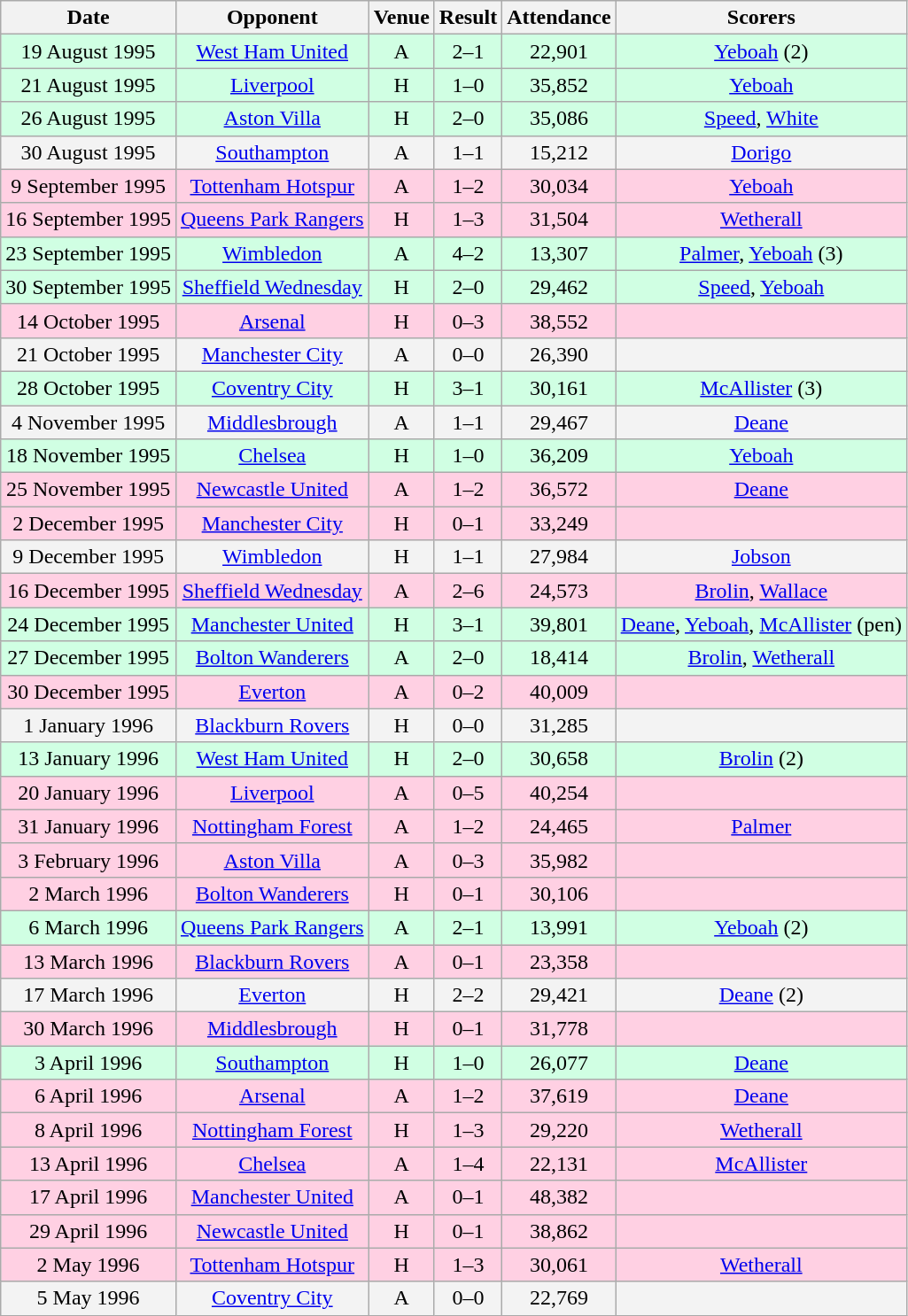<table class="wikitable sortable" style="font-size:100%; text-align:center">
<tr>
<th>Date</th>
<th>Opponent</th>
<th>Venue</th>
<th>Result</th>
<th>Attendance</th>
<th>Scorers</th>
</tr>
<tr style="background-color: #d0ffe3;">
<td>19 August 1995</td>
<td><a href='#'>West Ham United</a></td>
<td>A</td>
<td>2–1</td>
<td>22,901</td>
<td><a href='#'>Yeboah</a> (2)</td>
</tr>
<tr style="background-color: #d0ffe3;">
<td>21 August 1995</td>
<td><a href='#'>Liverpool</a></td>
<td>H</td>
<td>1–0</td>
<td>35,852</td>
<td><a href='#'>Yeboah</a></td>
</tr>
<tr style="background-color: #d0ffe3;">
<td>26 August 1995</td>
<td><a href='#'>Aston Villa</a></td>
<td>H</td>
<td>2–0</td>
<td>35,086</td>
<td><a href='#'>Speed</a>, <a href='#'>White</a></td>
</tr>
<tr style="background-color: #f3f3f3;">
<td>30 August 1995</td>
<td><a href='#'>Southampton</a></td>
<td>A</td>
<td>1–1</td>
<td>15,212</td>
<td><a href='#'>Dorigo</a></td>
</tr>
<tr style="background-color: #ffd0e3;">
<td>9 September 1995</td>
<td><a href='#'>Tottenham Hotspur</a></td>
<td>A</td>
<td>1–2</td>
<td>30,034</td>
<td><a href='#'>Yeboah</a></td>
</tr>
<tr style="background-color: #ffd0e3;">
<td>16 September 1995</td>
<td><a href='#'>Queens Park Rangers</a></td>
<td>H</td>
<td>1–3</td>
<td>31,504</td>
<td><a href='#'>Wetherall</a></td>
</tr>
<tr style="background-color: #d0ffe3;">
<td>23 September 1995</td>
<td><a href='#'>Wimbledon</a></td>
<td>A</td>
<td>4–2</td>
<td>13,307</td>
<td><a href='#'>Palmer</a>, <a href='#'>Yeboah</a> (3)</td>
</tr>
<tr style="background-color: #d0ffe3;">
<td>30 September 1995</td>
<td><a href='#'>Sheffield Wednesday</a></td>
<td>H</td>
<td>2–0</td>
<td>29,462</td>
<td><a href='#'>Speed</a>, <a href='#'>Yeboah</a></td>
</tr>
<tr style="background-color: #ffd0e3;">
<td>14 October 1995</td>
<td><a href='#'>Arsenal</a></td>
<td>H</td>
<td>0–3</td>
<td>38,552</td>
<td></td>
</tr>
<tr style="background-color: #f3f3f3;">
<td>21 October 1995</td>
<td><a href='#'>Manchester City</a></td>
<td>A</td>
<td>0–0</td>
<td>26,390</td>
<td></td>
</tr>
<tr style="background-color: #d0ffe3;">
<td>28 October 1995</td>
<td><a href='#'>Coventry City</a></td>
<td>H</td>
<td>3–1</td>
<td>30,161</td>
<td><a href='#'>McAllister</a> (3)</td>
</tr>
<tr style="background-color: #f3f3f3;">
<td>4 November 1995</td>
<td><a href='#'>Middlesbrough</a></td>
<td>A</td>
<td>1–1</td>
<td>29,467</td>
<td><a href='#'>Deane</a></td>
</tr>
<tr style="background-color: #d0ffe3;">
<td>18 November 1995</td>
<td><a href='#'>Chelsea</a></td>
<td>H</td>
<td>1–0</td>
<td>36,209</td>
<td><a href='#'>Yeboah</a></td>
</tr>
<tr style="background-color: #ffd0e3;">
<td>25 November 1995</td>
<td><a href='#'>Newcastle United</a></td>
<td>A</td>
<td>1–2</td>
<td>36,572</td>
<td><a href='#'>Deane</a></td>
</tr>
<tr style="background-color: #ffd0e3;">
<td>2 December 1995</td>
<td><a href='#'>Manchester City</a></td>
<td>H</td>
<td>0–1</td>
<td>33,249</td>
<td></td>
</tr>
<tr style="background-color: #f3f3f3;">
<td>9 December 1995</td>
<td><a href='#'>Wimbledon</a></td>
<td>H</td>
<td>1–1</td>
<td>27,984</td>
<td><a href='#'>Jobson</a></td>
</tr>
<tr style="background-color: #ffd0e3;">
<td>16 December 1995</td>
<td><a href='#'>Sheffield Wednesday</a></td>
<td>A</td>
<td>2–6</td>
<td>24,573</td>
<td><a href='#'>Brolin</a>, <a href='#'>Wallace</a></td>
</tr>
<tr style="background-color: #d0ffe3;">
<td>24 December 1995</td>
<td><a href='#'>Manchester United</a></td>
<td>H</td>
<td>3–1</td>
<td>39,801</td>
<td><a href='#'>Deane</a>, <a href='#'>Yeboah</a>, <a href='#'>McAllister</a> (pen)</td>
</tr>
<tr style="background-color: #d0ffe3;">
<td>27 December 1995</td>
<td><a href='#'>Bolton Wanderers</a></td>
<td>A</td>
<td>2–0</td>
<td>18,414</td>
<td><a href='#'>Brolin</a>, <a href='#'>Wetherall</a></td>
</tr>
<tr style="background-color: #ffd0e3;">
<td>30 December 1995</td>
<td><a href='#'>Everton</a></td>
<td>A</td>
<td>0–2</td>
<td>40,009</td>
<td></td>
</tr>
<tr style="background-color: #f3f3f3;">
<td>1 January 1996</td>
<td><a href='#'>Blackburn Rovers</a></td>
<td>H</td>
<td>0–0</td>
<td>31,285</td>
<td></td>
</tr>
<tr style="background-color: #d0ffe3;">
<td>13 January 1996</td>
<td><a href='#'>West Ham United</a></td>
<td>H</td>
<td>2–0</td>
<td>30,658</td>
<td><a href='#'>Brolin</a> (2)</td>
</tr>
<tr style="background-color: #ffd0e3;">
<td>20 January 1996</td>
<td><a href='#'>Liverpool</a></td>
<td>A</td>
<td>0–5</td>
<td>40,254</td>
<td></td>
</tr>
<tr style="background-color: #ffd0e3;">
<td>31 January 1996</td>
<td><a href='#'>Nottingham Forest</a></td>
<td>A</td>
<td>1–2</td>
<td>24,465</td>
<td><a href='#'>Palmer</a></td>
</tr>
<tr style="background-color: #ffd0e3;">
<td>3 February 1996</td>
<td><a href='#'>Aston Villa</a></td>
<td>A</td>
<td>0–3</td>
<td>35,982</td>
<td></td>
</tr>
<tr style="background-color: #ffd0e3;">
<td>2 March 1996</td>
<td><a href='#'>Bolton Wanderers</a></td>
<td>H</td>
<td>0–1</td>
<td>30,106</td>
<td></td>
</tr>
<tr style="background-color: #d0ffe3;">
<td>6 March 1996</td>
<td><a href='#'>Queens Park Rangers</a></td>
<td>A</td>
<td>2–1</td>
<td>13,991</td>
<td><a href='#'>Yeboah</a> (2)</td>
</tr>
<tr style="background-color: #ffd0e3;">
<td>13 March 1996</td>
<td><a href='#'>Blackburn Rovers</a></td>
<td>A</td>
<td>0–1</td>
<td>23,358</td>
<td></td>
</tr>
<tr style="background-color: #f3f3f3;">
<td>17 March 1996</td>
<td><a href='#'>Everton</a></td>
<td>H</td>
<td>2–2</td>
<td>29,421</td>
<td><a href='#'>Deane</a> (2)</td>
</tr>
<tr style="background-color: #ffd0e3;">
<td>30 March 1996</td>
<td><a href='#'>Middlesbrough</a></td>
<td>H</td>
<td>0–1</td>
<td>31,778</td>
<td></td>
</tr>
<tr style="background-color: #d0ffe3;">
<td>3 April 1996</td>
<td><a href='#'>Southampton</a></td>
<td>H</td>
<td>1–0</td>
<td>26,077</td>
<td><a href='#'>Deane</a></td>
</tr>
<tr style="background-color: #ffd0e3;">
<td>6 April 1996</td>
<td><a href='#'>Arsenal</a></td>
<td>A</td>
<td>1–2</td>
<td>37,619</td>
<td><a href='#'>Deane</a></td>
</tr>
<tr style="background-color: #ffd0e3;">
<td>8 April 1996</td>
<td><a href='#'>Nottingham Forest</a></td>
<td>H</td>
<td>1–3</td>
<td>29,220</td>
<td><a href='#'>Wetherall</a></td>
</tr>
<tr style="background-color: #ffd0e3;">
<td>13 April 1996</td>
<td><a href='#'>Chelsea</a></td>
<td>A</td>
<td>1–4</td>
<td>22,131</td>
<td><a href='#'>McAllister</a></td>
</tr>
<tr style="background-color: #ffd0e3;">
<td>17 April 1996</td>
<td><a href='#'>Manchester United</a></td>
<td>A</td>
<td>0–1</td>
<td>48,382</td>
<td></td>
</tr>
<tr style="background-color: #ffd0e3;">
<td>29 April 1996</td>
<td><a href='#'>Newcastle United</a></td>
<td>H</td>
<td>0–1</td>
<td>38,862</td>
<td></td>
</tr>
<tr style="background-color: #ffd0e3;">
<td>2 May 1996</td>
<td><a href='#'>Tottenham Hotspur</a></td>
<td>H</td>
<td>1–3</td>
<td>30,061</td>
<td><a href='#'>Wetherall</a></td>
</tr>
<tr style="background-color: #f3f3f3;">
<td>5 May 1996</td>
<td><a href='#'>Coventry City</a></td>
<td>A</td>
<td>0–0</td>
<td>22,769</td>
<td></td>
</tr>
</table>
